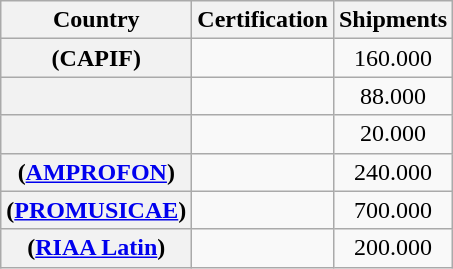<table class="wikitable sortable">
<tr>
<th>Country</th>
<th>Certification</th>
<th>Shipments</th>
</tr>
<tr>
<th> (CAPIF)</th>
<td align="center"></td>
<td align="center">160.000</td>
</tr>
<tr>
<th></th>
<td align="center"></td>
<td align="center">88.000</td>
</tr>
<tr>
<th></th>
<td align="center"></td>
<td align="center">20.000</td>
</tr>
<tr>
<th> (<a href='#'>AMPROFON</a>)</th>
<td align="center"></td>
<td align="center">240.000</td>
</tr>
<tr>
<th> (<a href='#'>PROMUSICAE</a>)</th>
<td align="center"></td>
<td align="center">700.000</td>
</tr>
<tr>
<th> (<a href='#'>RIAA Latin</a>)</th>
<td align="center"></td>
<td align="center">200.000</td>
</tr>
</table>
